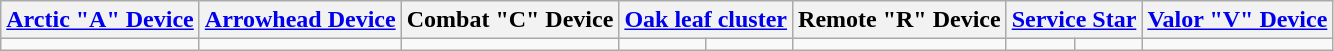<table class="wikitable">
<tr>
<th><a href='#'>Arctic "A" Device</a></th>
<th><a href='#'>Arrowhead Device</a></th>
<th>Combat "C" Device</th>
<th colspan=2><a href='#'>Oak leaf cluster</a></th>
<th>Remote "R" Device</th>
<th colspan=2><a href='#'>Service Star</a></th>
<th><a href='#'>Valor "V" Device</a></th>
</tr>
<tr>
<td></td>
<td></td>
<td></td>
<td></td>
<td></td>
<td></td>
<td></td>
<td></td>
<td></td>
</tr>
</table>
